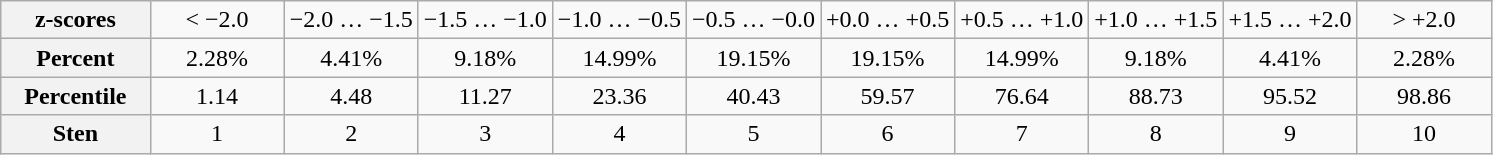<table class="wikitable" style="text-align: center;">
<tr>
<th>z-scores</th>
<td width="9%">< −2.0</td>
<td width="9%">−2.0 … −1.5</td>
<td width="9%">−1.5 … −1.0</td>
<td width="9%">−1.0 … −0.5</td>
<td width="9%">−0.5 … −0.0</td>
<td width="9%">+0.0 … +0.5</td>
<td width="9%">+0.5 … +1.0</td>
<td width="9%">+1.0 … +1.5</td>
<td width="9%">+1.5 … +2.0</td>
<td width="9%">> +2.0</td>
</tr>
<tr>
<th>Percent</th>
<td>2.28%</td>
<td>4.41%</td>
<td>9.18%</td>
<td>14.99%</td>
<td>19.15%</td>
<td>19.15%</td>
<td>14.99%</td>
<td>9.18%</td>
<td>4.41%</td>
<td>2.28%</td>
</tr>
<tr>
<th>Percentile</th>
<td>1.14</td>
<td>4.48</td>
<td>11.27</td>
<td>23.36</td>
<td>40.43</td>
<td>59.57</td>
<td>76.64</td>
<td>88.73</td>
<td>95.52</td>
<td>98.86</td>
</tr>
<tr>
<th>Sten</th>
<td>1</td>
<td>2</td>
<td>3</td>
<td>4</td>
<td>5</td>
<td>6</td>
<td>7</td>
<td>8</td>
<td>9</td>
<td>10</td>
</tr>
</table>
